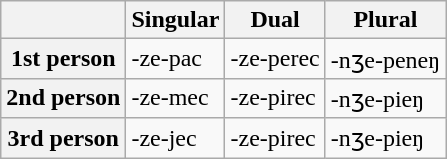<table class="wikitable">
<tr>
<th></th>
<th>Singular</th>
<th>Dual</th>
<th>Plural</th>
</tr>
<tr>
<th>1st person</th>
<td>-ze-pac</td>
<td>-ze-perec</td>
<td>-nʒe-peneŋ</td>
</tr>
<tr>
<th>2nd person</th>
<td>-ze-mec</td>
<td>-ze-pirec</td>
<td>-nʒe-pieŋ</td>
</tr>
<tr>
<th>3rd person</th>
<td>-ze-jec</td>
<td>-ze-pirec</td>
<td>-nʒe-pieŋ</td>
</tr>
</table>
